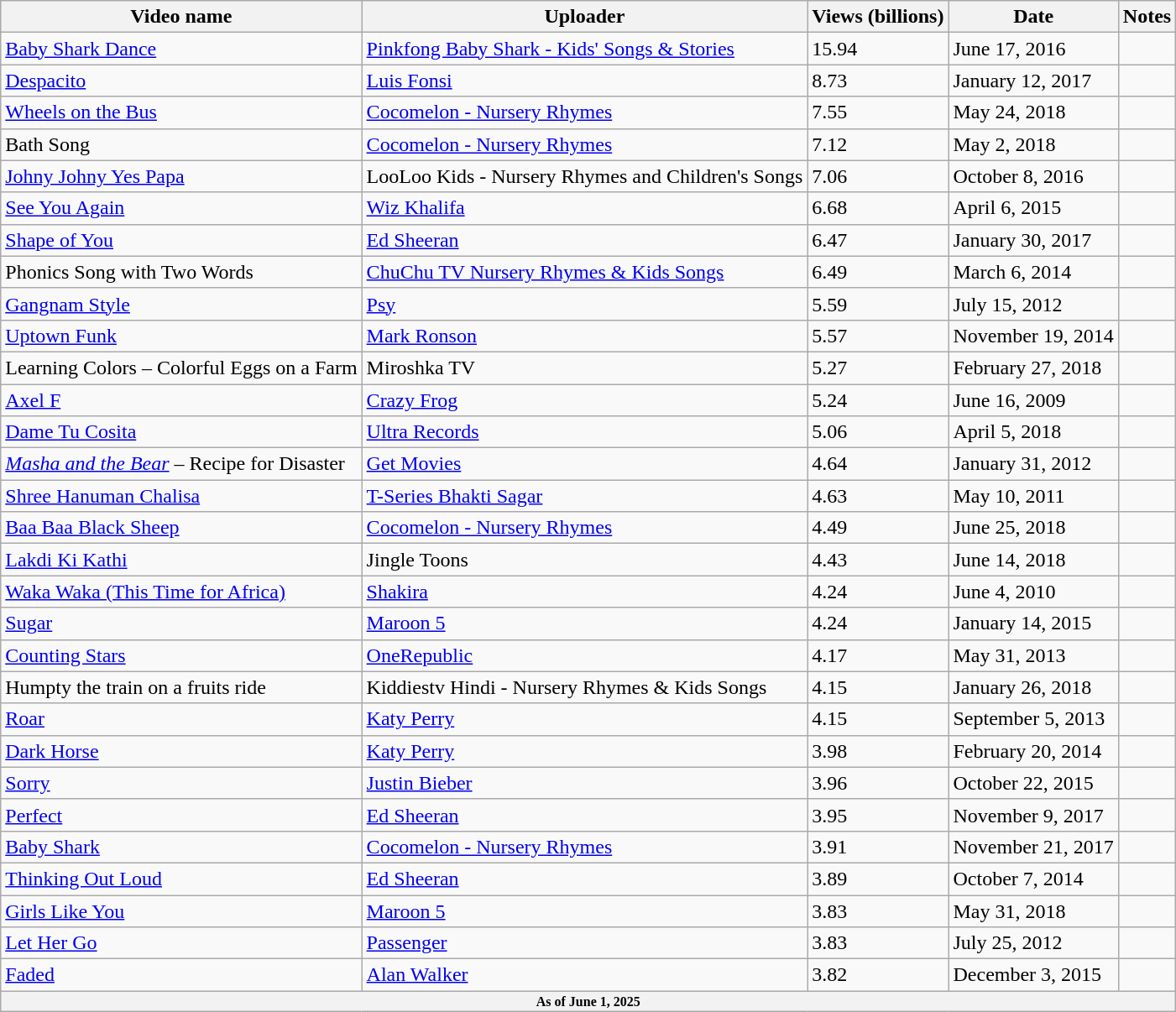<table class="sortable wikitable sticky-header static-row-numbers sort-under col3center col4right">
<tr>
<th>Video name</th>
<th>Uploader</th>
<th>Views (billions)</th>
<th data-sort-type="usLongDate">Date</th>
<th class="unsortable">Notes</th>
</tr>
<tr>
<td><a href='#'>Baby Shark Dance</a></td>
<td><a href='#'>Pinkfong Baby Shark - Kids' Songs & Stories</a></td>
<td>15.94</td>
<td>June 17, 2016</td>
<td></td>
</tr>
<tr>
<td><a href='#'>Despacito</a></td>
<td><a href='#'>Luis Fonsi</a></td>
<td>8.73</td>
<td>January 12, 2017</td>
<td></td>
</tr>
<tr>
<td><a href='#'>Wheels on the Bus</a></td>
<td><a href='#'>Cocomelon - Nursery Rhymes</a></td>
<td>7.55</td>
<td>May 24, 2018</td>
<td></td>
</tr>
<tr>
<td>Bath Song</td>
<td><a href='#'>Cocomelon - Nursery Rhymes</a></td>
<td>7.12</td>
<td>May 2, 2018</td>
<td></td>
</tr>
<tr>
<td><a href='#'>Johny Johny Yes Papa</a></td>
<td>LooLoo Kids - Nursery Rhymes and Children's Songs</td>
<td>7.06</td>
<td>October 8, 2016</td>
<td></td>
</tr>
<tr>
<td><a href='#'>See You Again</a></td>
<td><a href='#'>Wiz Khalifa</a></td>
<td>6.68</td>
<td>April 6, 2015</td>
<td></td>
</tr>
<tr>
<td><a href='#'>Shape of You</a></td>
<td><a href='#'>Ed Sheeran</a></td>
<td>6.47</td>
<td>January 30, 2017</td>
<td></td>
</tr>
<tr>
<td>Phonics Song with Two Words</td>
<td><a href='#'>ChuChu TV Nursery Rhymes & Kids Songs</a></td>
<td>6.49</td>
<td>March 6, 2014</td>
<td></td>
</tr>
<tr>
<td><a href='#'>Gangnam Style</a></td>
<td><a href='#'>Psy</a></td>
<td>5.59</td>
<td>July 15, 2012</td>
<td></td>
</tr>
<tr>
<td><a href='#'>Uptown Funk</a></td>
<td><a href='#'>Mark Ronson</a></td>
<td>5.57</td>
<td>November 19, 2014</td>
<td></td>
</tr>
<tr>
<td>Learning Colors – Colorful Eggs on a Farm</td>
<td>Miroshka TV</td>
<td>5.27</td>
<td>February 27, 2018</td>
<td></td>
</tr>
<tr>
<td><a href='#'>Axel F</a></td>
<td><a href='#'>Crazy Frog</a></td>
<td>5.24</td>
<td>June 16, 2009</td>
<td></td>
</tr>
<tr>
<td><a href='#'>Dame Tu Cosita</a></td>
<td><a href='#'>Ultra Records</a></td>
<td>5.06</td>
<td>April 5, 2018</td>
<td></td>
</tr>
<tr>
<td><em><a href='#'>Masha and the Bear</a></em> – Recipe for Disaster</td>
<td><a href='#'>Get Movies</a></td>
<td>4.64</td>
<td>January 31, 2012</td>
<td></td>
</tr>
<tr>
<td><a href='#'>Shree Hanuman Chalisa</a></td>
<td><a href='#'>T-Series Bhakti Sagar</a></td>
<td>4.63</td>
<td>May 10, 2011</td>
<td></td>
</tr>
<tr>
<td><a href='#'>Baa Baa Black Sheep</a></td>
<td><a href='#'>Cocomelon - Nursery Rhymes</a></td>
<td>4.49</td>
<td>June 25, 2018</td>
<td></td>
</tr>
<tr>
<td><a href='#'>Lakdi Ki Kathi</a></td>
<td>Jingle Toons</td>
<td>4.43</td>
<td>June 14, 2018</td>
<td></td>
</tr>
<tr>
<td><a href='#'>Waka Waka (This Time for Africa)</a></td>
<td><a href='#'>Shakira</a></td>
<td>4.24</td>
<td>June 4, 2010</td>
<td></td>
</tr>
<tr>
<td><a href='#'>Sugar</a></td>
<td><a href='#'>Maroon 5</a></td>
<td>4.24</td>
<td>January 14, 2015</td>
<td></td>
</tr>
<tr>
<td><a href='#'>Counting Stars</a></td>
<td><a href='#'>OneRepublic</a></td>
<td>4.17</td>
<td>May 31, 2013</td>
<td></td>
</tr>
<tr>
<td>Humpty the train on a fruits ride</td>
<td>Kiddiestv Hindi - Nursery Rhymes & Kids Songs</td>
<td>4.15</td>
<td>January 26, 2018</td>
<td></td>
</tr>
<tr>
<td><a href='#'>Roar</a></td>
<td><a href='#'>Katy Perry</a></td>
<td>4.15</td>
<td>September 5, 2013</td>
<td></td>
</tr>
<tr>
<td><a href='#'>Dark Horse</a></td>
<td><a href='#'>Katy Perry</a></td>
<td>3.98</td>
<td>February 20, 2014</td>
<td></td>
</tr>
<tr>
<td><a href='#'>Sorry</a></td>
<td><a href='#'>Justin Bieber</a></td>
<td>3.96</td>
<td>October 22, 2015</td>
<td></td>
</tr>
<tr>
<td><a href='#'>Perfect</a></td>
<td><a href='#'>Ed Sheeran</a></td>
<td>3.95</td>
<td>November 9, 2017</td>
<td></td>
</tr>
<tr>
<td><a href='#'>Baby Shark</a></td>
<td><a href='#'>Cocomelon - Nursery Rhymes</a></td>
<td>3.91</td>
<td>November 21, 2017</td>
<td></td>
</tr>
<tr>
<td><a href='#'>Thinking Out Loud</a></td>
<td><a href='#'>Ed Sheeran</a></td>
<td>3.89</td>
<td>October 7, 2014</td>
<td></td>
</tr>
<tr>
<td><a href='#'>Girls Like You</a></td>
<td><a href='#'>Maroon 5</a></td>
<td>3.83</td>
<td>May 31, 2018</td>
<td></td>
</tr>
<tr>
<td><a href='#'>Let Her Go</a></td>
<td><a href='#'>Passenger</a></td>
<td>3.83</td>
<td>July 25, 2012</td>
<td></td>
</tr>
<tr>
<td><a href='#'>Faded</a></td>
<td><a href='#'>Alan Walker</a></td>
<td>3.82</td>
<td>December 3, 2015</td>
<td></td>
</tr>
<tr>
<th colspan="6" style="text-align:center; font-size:8pt;">As of June 1, 2025</th>
</tr>
</table>
